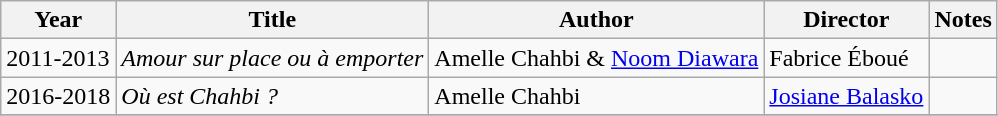<table class="wikitable">
<tr>
<th>Year</th>
<th>Title</th>
<th>Author</th>
<th>Director</th>
<th>Notes</th>
</tr>
<tr>
<td>2011-2013</td>
<td><em>Amour sur place ou à emporter</em></td>
<td>Amelle Chahbi & <a href='#'>Noom Diawara</a></td>
<td>Fabrice Éboué</td>
<td></td>
</tr>
<tr>
<td>2016-2018</td>
<td><em>Où est Chahbi ?</em></td>
<td>Amelle Chahbi</td>
<td><a href='#'>Josiane Balasko</a></td>
<td></td>
</tr>
<tr>
</tr>
</table>
